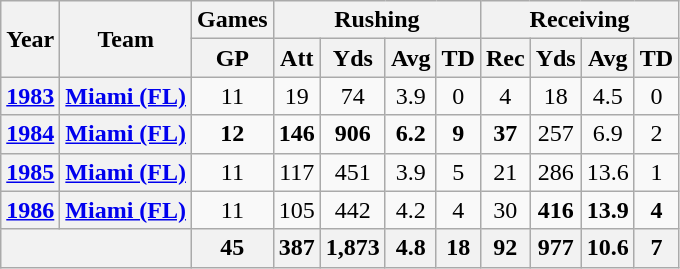<table class="wikitable" style="text-align:center;">
<tr>
<th rowspan="2">Year</th>
<th rowspan="2">Team</th>
<th colspan="1">Games</th>
<th colspan="4">Rushing</th>
<th colspan="4">Receiving</th>
</tr>
<tr>
<th>GP</th>
<th>Att</th>
<th>Yds</th>
<th>Avg</th>
<th>TD</th>
<th>Rec</th>
<th>Yds</th>
<th>Avg</th>
<th>TD</th>
</tr>
<tr>
<th><a href='#'>1983</a></th>
<th><a href='#'>Miami (FL)</a></th>
<td>11</td>
<td>19</td>
<td>74</td>
<td>3.9</td>
<td>0</td>
<td>4</td>
<td>18</td>
<td>4.5</td>
<td>0</td>
</tr>
<tr>
<th><a href='#'>1984</a></th>
<th><a href='#'>Miami (FL)</a></th>
<td><strong>12</strong></td>
<td><strong>146</strong></td>
<td><strong>906</strong></td>
<td><strong>6.2</strong></td>
<td><strong>9</strong></td>
<td><strong>37</strong></td>
<td>257</td>
<td>6.9</td>
<td>2</td>
</tr>
<tr>
<th><a href='#'>1985</a></th>
<th><a href='#'>Miami (FL)</a></th>
<td>11</td>
<td>117</td>
<td>451</td>
<td>3.9</td>
<td>5</td>
<td>21</td>
<td>286</td>
<td>13.6</td>
<td>1</td>
</tr>
<tr>
<th><a href='#'>1986</a></th>
<th><a href='#'>Miami (FL)</a></th>
<td>11</td>
<td>105</td>
<td>442</td>
<td>4.2</td>
<td>4</td>
<td>30</td>
<td><strong>416</strong></td>
<td><strong>13.9</strong></td>
<td><strong>4</strong></td>
</tr>
<tr>
<th colspan="2"></th>
<th>45</th>
<th>387</th>
<th>1,873</th>
<th>4.8</th>
<th>18</th>
<th>92</th>
<th>977</th>
<th>10.6</th>
<th>7</th>
</tr>
</table>
